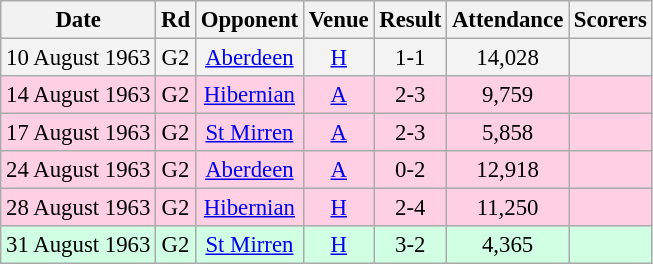<table class="wikitable sortable" style="font-size:95%; text-align:center">
<tr>
<th>Date</th>
<th>Rd</th>
<th>Opponent</th>
<th>Venue</th>
<th>Result</th>
<th>Attendance</th>
<th>Scorers</th>
</tr>
<tr bgcolor = "#f3f3f3">
<td>10 August 1963</td>
<td>G2</td>
<td><a href='#'>Aberdeen</a></td>
<td><a href='#'>H</a></td>
<td>1-1</td>
<td>14,028</td>
<td></td>
</tr>
<tr bgcolor = "#ffd0e3">
<td>14 August 1963</td>
<td>G2</td>
<td><a href='#'>Hibernian</a></td>
<td><a href='#'>A</a></td>
<td>2-3</td>
<td>9,759</td>
<td></td>
</tr>
<tr bgcolor = "#ffd0e3">
<td>17 August 1963</td>
<td>G2</td>
<td><a href='#'>St Mirren</a></td>
<td><a href='#'>A</a></td>
<td>2-3</td>
<td>5,858</td>
<td></td>
</tr>
<tr bgcolor = "#ffd0e3">
<td>24 August 1963</td>
<td>G2</td>
<td><a href='#'>Aberdeen</a></td>
<td><a href='#'>A</a></td>
<td>0-2</td>
<td>12,918</td>
<td></td>
</tr>
<tr bgcolor = "#ffd0e3">
<td>28 August 1963</td>
<td>G2</td>
<td><a href='#'>Hibernian</a></td>
<td><a href='#'>H</a></td>
<td>2-4</td>
<td>11,250</td>
<td></td>
</tr>
<tr bgcolor = "#d0ffe3">
<td>31 August 1963</td>
<td>G2</td>
<td><a href='#'>St Mirren</a></td>
<td><a href='#'>H</a></td>
<td>3-2</td>
<td>4,365</td>
<td></td>
</tr>
</table>
